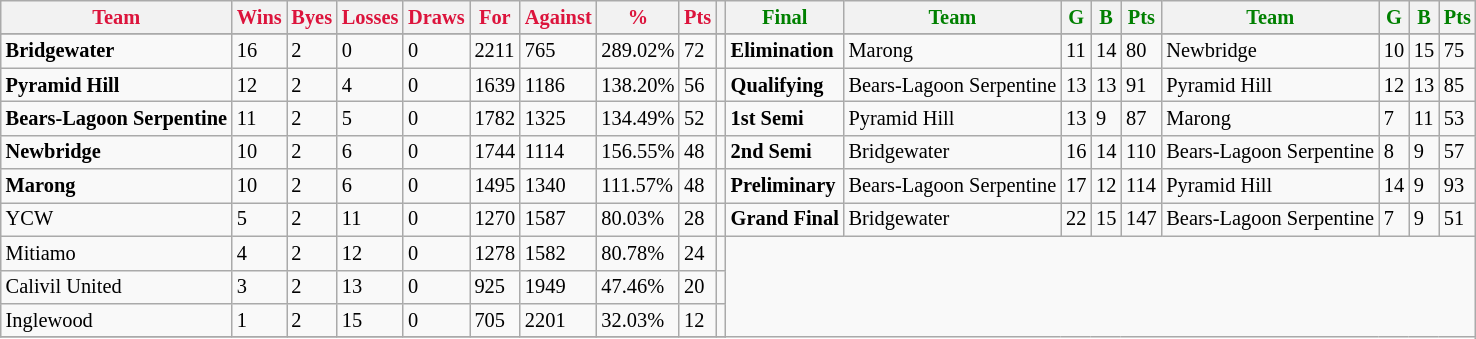<table style="font-size: 85%; text-align: left;" class="wikitable">
<tr>
<th style="color:crimson">Team</th>
<th style="color:crimson">Wins</th>
<th style="color:crimson">Byes</th>
<th style="color:crimson">Losses</th>
<th style="color:crimson">Draws</th>
<th style="color:crimson">For</th>
<th style="color:crimson">Against</th>
<th style="color:crimson">%</th>
<th style="color:crimson">Pts</th>
<th></th>
<th style="color:green">Final</th>
<th style="color:green">Team</th>
<th style="color:green">G</th>
<th style="color:green">B</th>
<th style="color:green">Pts</th>
<th style="color:green">Team</th>
<th style="color:green">G</th>
<th style="color:green">B</th>
<th style="color:green">Pts</th>
</tr>
<tr>
</tr>
<tr>
</tr>
<tr>
<td><strong>	Bridgewater	</strong></td>
<td>16</td>
<td>2</td>
<td>0</td>
<td>0</td>
<td>2211</td>
<td>765</td>
<td>289.02%</td>
<td>72</td>
<td></td>
<td><strong>Elimination</strong></td>
<td>Marong</td>
<td>11</td>
<td>14</td>
<td>80</td>
<td>Newbridge</td>
<td>10</td>
<td>15</td>
<td>75</td>
</tr>
<tr>
<td><strong>	Pyramid Hill	</strong></td>
<td>12</td>
<td>2</td>
<td>4</td>
<td>0</td>
<td>1639</td>
<td>1186</td>
<td>138.20%</td>
<td>56</td>
<td></td>
<td><strong>Qualifying</strong></td>
<td>Bears-Lagoon Serpentine</td>
<td>13</td>
<td>13</td>
<td>91</td>
<td>Pyramid Hill</td>
<td>12</td>
<td>13</td>
<td>85</td>
</tr>
<tr>
<td><strong>	Bears-Lagoon Serpentine	</strong></td>
<td>11</td>
<td>2</td>
<td>5</td>
<td>0</td>
<td>1782</td>
<td>1325</td>
<td>134.49%</td>
<td>52</td>
<td></td>
<td><strong>1st Semi</strong></td>
<td>Pyramid Hill</td>
<td>13</td>
<td>9</td>
<td>87</td>
<td>Marong</td>
<td>7</td>
<td>11</td>
<td>53</td>
</tr>
<tr>
<td><strong>	Newbridge	</strong></td>
<td>10</td>
<td>2</td>
<td>6</td>
<td>0</td>
<td>1744</td>
<td>1114</td>
<td>156.55%</td>
<td>48</td>
<td></td>
<td><strong>2nd Semi</strong></td>
<td>Bridgewater</td>
<td>16</td>
<td>14</td>
<td>110</td>
<td>Bears-Lagoon Serpentine</td>
<td>8</td>
<td>9</td>
<td>57</td>
</tr>
<tr>
<td><strong>	Marong	</strong></td>
<td>10</td>
<td>2</td>
<td>6</td>
<td>0</td>
<td>1495</td>
<td>1340</td>
<td>111.57%</td>
<td>48</td>
<td></td>
<td><strong>Preliminary</strong></td>
<td>Bears-Lagoon Serpentine</td>
<td>17</td>
<td>12</td>
<td>114</td>
<td>Pyramid Hill</td>
<td>14</td>
<td>9</td>
<td>93</td>
</tr>
<tr>
<td>YCW</td>
<td>5</td>
<td>2</td>
<td>11</td>
<td>0</td>
<td>1270</td>
<td>1587</td>
<td>80.03%</td>
<td>28</td>
<td></td>
<td><strong>Grand Final</strong></td>
<td>Bridgewater</td>
<td>22</td>
<td>15</td>
<td>147</td>
<td>Bears-Lagoon Serpentine</td>
<td>7</td>
<td>9</td>
<td>51</td>
</tr>
<tr>
<td>Mitiamo</td>
<td>4</td>
<td>2</td>
<td>12</td>
<td>0</td>
<td>1278</td>
<td>1582</td>
<td>80.78%</td>
<td>24</td>
<td></td>
</tr>
<tr>
<td>Calivil United</td>
<td>3</td>
<td>2</td>
<td>13</td>
<td>0</td>
<td>925</td>
<td>1949</td>
<td>47.46%</td>
<td>20</td>
<td></td>
</tr>
<tr>
<td>Inglewood</td>
<td>1</td>
<td>2</td>
<td>15</td>
<td>0</td>
<td>705</td>
<td>2201</td>
<td>32.03%</td>
<td>12</td>
<td></td>
</tr>
<tr>
</tr>
</table>
